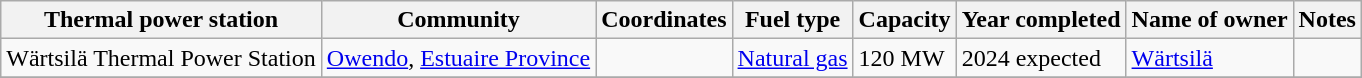<table class="wikitable sortable">
<tr>
<th>Thermal power station</th>
<th>Community</th>
<th>Coordinates</th>
<th>Fuel type</th>
<th>Capacity</th>
<th>Year completed</th>
<th>Name of owner</th>
<th>Notes</th>
</tr>
<tr>
<td>Wärtsilä Thermal Power Station</td>
<td><a href='#'>Owendo</a>, <a href='#'>Estuaire Province</a></td>
<td></td>
<td><a href='#'>Natural gas</a></td>
<td>120 MW</td>
<td>2024 expected</td>
<td><a href='#'>Wärtsilä</a></td>
<td></td>
</tr>
<tr>
</tr>
</table>
